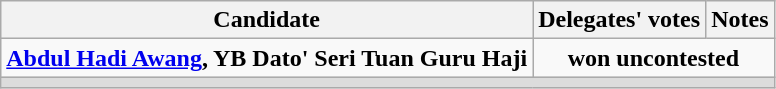<table class="wikitable" style="text-align:center">
<tr>
<th>Candidate</th>
<th>Delegates' votes</th>
<th>Notes</th>
</tr>
<tr>
<td align="left"><strong><a href='#'>Abdul Hadi Awang</a>, YB Dato' Seri Tuan Guru Haji</strong></td>
<td colspan="2"><strong>won uncontested</strong></td>
</tr>
<tr>
<td colspan="3" bgcolor="dcdcdc"></td>
</tr>
</table>
